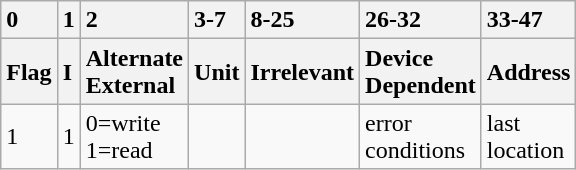<table class="wikitable">
<tr>
<th scope="col" style="text-align: left;">0</th>
<th scope="col" style="text-align: left;">1</th>
<th scope="col" style="text-align: left;">2</th>
<th scope="col" style="text-align: left;">3-7</th>
<th scope="col" style="text-align: left;">8-25</th>
<th scope="col" style="text-align: left;">26-32</th>
<th scope="col" style="text-align: left;">33-47</th>
</tr>
<tr>
<th scope="col" style="text-align: left;">Flag</th>
<th scope="col" style="text-align: left;">I</th>
<th scope="col" style="text-align: left;">Alternate<br>External</th>
<th scope="col" style="text-align: left;">Unit</th>
<th scope="col" style="text-align: left;">Irrelevant</th>
<th scope="col" style="text-align: left;">Device<br>Dependent</th>
<th scope="col" style="text-align: left;">Address</th>
</tr>
<tr>
<td scope="col" style="text-align: left;">1</td>
<td scope="col" style="text-align: left;">1</td>
<td scope="col" style="text-align: left;">0=write<br>1=read</td>
<td scope="col" style="text-align: left;"></td>
<td scope="col" style="text-align: left;"></td>
<td scope="col" style="text-align: left;">error<br>conditions</td>
<td scope="col" style="text-align: left;">last<br>location</td>
</tr>
</table>
